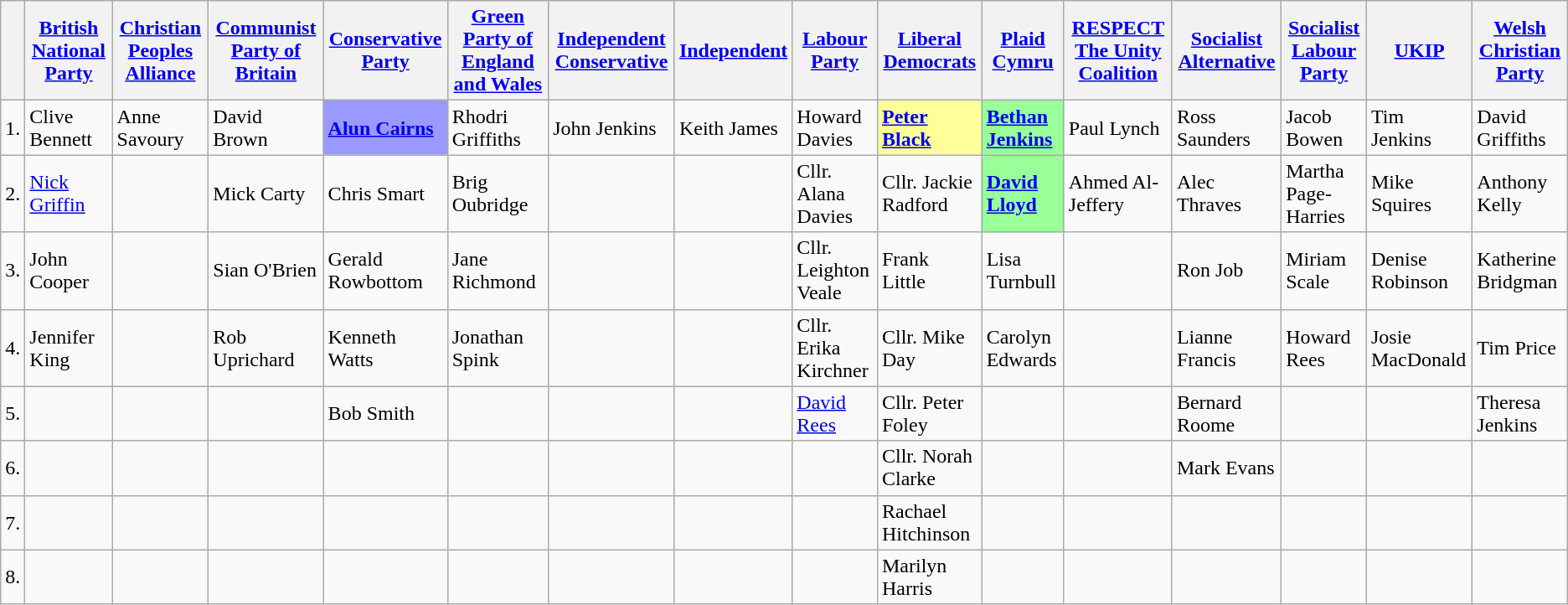<table class="wikitable">
<tr>
<th></th>
<th><a href='#'>British National Party</a></th>
<th><a href='#'>Christian Peoples Alliance</a></th>
<th><a href='#'>Communist Party of Britain</a></th>
<th><a href='#'>Conservative Party</a></th>
<th><a href='#'>Green Party of England and Wales</a></th>
<th><a href='#'>Independent Conservative</a></th>
<th><a href='#'>Independent</a></th>
<th><a href='#'>Labour Party</a></th>
<th><a href='#'>Liberal Democrats</a></th>
<th><a href='#'>Plaid Cymru</a></th>
<th><a href='#'>RESPECT The Unity Coalition</a></th>
<th><a href='#'>Socialist Alternative</a></th>
<th><a href='#'>Socialist Labour Party</a></th>
<th><a href='#'>UKIP</a></th>
<th><a href='#'>Welsh Christian Party</a></th>
</tr>
<tr>
<td>1.</td>
<td>Clive Bennett</td>
<td>Anne Savoury</td>
<td>David Brown</td>
<td style="background: #9999FF"><strong><a href='#'>Alun Cairns</a></strong></td>
<td>Rhodri Griffiths</td>
<td>John Jenkins</td>
<td>Keith James</td>
<td>Howard Davies</td>
<td style="background: #FFFF99"><strong><a href='#'>Peter Black</a></strong></td>
<td style="background: #99FF99"><strong><a href='#'>Bethan Jenkins</a></strong></td>
<td>Paul Lynch</td>
<td>Ross Saunders</td>
<td>Jacob Bowen</td>
<td>Tim Jenkins</td>
<td>David Griffiths</td>
</tr>
<tr>
<td>2.</td>
<td><a href='#'>Nick Griffin</a></td>
<td></td>
<td>Mick Carty</td>
<td>Chris Smart</td>
<td>Brig Oubridge</td>
<td></td>
<td></td>
<td>Cllr. Alana Davies</td>
<td>Cllr. Jackie Radford</td>
<td style="background: #99FF99"><strong><a href='#'>David Lloyd</a></strong></td>
<td>Ahmed Al-Jeffery</td>
<td>Alec Thraves</td>
<td>Martha Page-Harries</td>
<td>Mike Squires</td>
<td>Anthony Kelly</td>
</tr>
<tr>
<td>3.</td>
<td>John Cooper</td>
<td></td>
<td>Sian O'Brien</td>
<td>Gerald Rowbottom</td>
<td>Jane Richmond</td>
<td></td>
<td></td>
<td>Cllr. Leighton Veale</td>
<td>Frank Little</td>
<td>Lisa Turnbull</td>
<td></td>
<td>Ron Job</td>
<td>Miriam Scale</td>
<td>Denise Robinson</td>
<td>Katherine Bridgman</td>
</tr>
<tr>
<td>4.</td>
<td>Jennifer King</td>
<td></td>
<td>Rob Uprichard</td>
<td>Kenneth Watts</td>
<td>Jonathan Spink</td>
<td></td>
<td></td>
<td>Cllr. Erika Kirchner</td>
<td>Cllr. Mike Day</td>
<td>Carolyn Edwards</td>
<td></td>
<td>Lianne Francis</td>
<td>Howard Rees</td>
<td>Josie MacDonald</td>
<td>Tim Price</td>
</tr>
<tr>
<td>5.</td>
<td></td>
<td></td>
<td></td>
<td>Bob Smith</td>
<td></td>
<td></td>
<td></td>
<td><a href='#'>David Rees</a></td>
<td>Cllr. Peter Foley</td>
<td></td>
<td></td>
<td>Bernard Roome</td>
<td></td>
<td></td>
<td>Theresa Jenkins</td>
</tr>
<tr>
<td>6.</td>
<td></td>
<td></td>
<td></td>
<td></td>
<td></td>
<td></td>
<td></td>
<td></td>
<td>Cllr. Norah Clarke</td>
<td></td>
<td></td>
<td>Mark Evans</td>
<td></td>
<td></td>
<td></td>
</tr>
<tr>
<td>7.</td>
<td></td>
<td></td>
<td></td>
<td></td>
<td></td>
<td></td>
<td></td>
<td></td>
<td>Rachael Hitchinson</td>
<td></td>
<td></td>
<td></td>
<td></td>
<td></td>
<td></td>
</tr>
<tr>
<td>8.</td>
<td></td>
<td></td>
<td></td>
<td></td>
<td></td>
<td></td>
<td></td>
<td></td>
<td>Marilyn Harris</td>
<td></td>
<td></td>
<td></td>
<td></td>
<td></td>
<td></td>
</tr>
</table>
